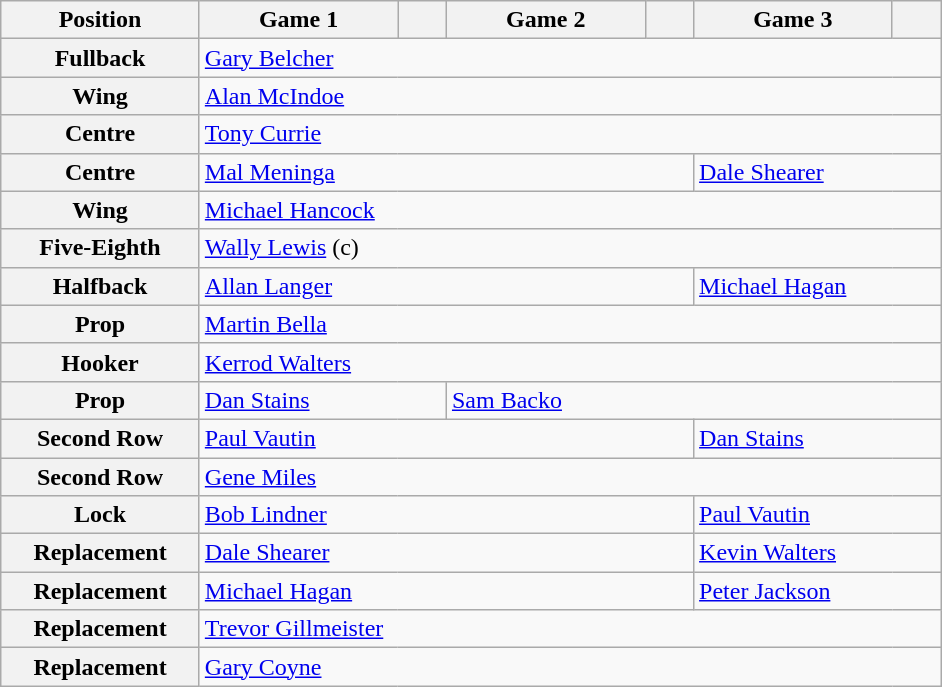<table class="wikitable">
<tr>
<th style="width:125px;">Position</th>
<th style="width:125px;">Game 1</th>
<th style="width:25px;"></th>
<th style="width:125px;">Game 2</th>
<th style="width:25px;"></th>
<th style="width:125px;">Game 3</th>
<th style="width:25px;"></th>
</tr>
<tr>
<th>Fullback</th>
<td colspan="6"> <a href='#'>Gary Belcher</a></td>
</tr>
<tr>
<th>Wing</th>
<td colspan="6"> <a href='#'>Alan McIndoe</a></td>
</tr>
<tr>
<th>Centre</th>
<td colspan="6"> <a href='#'>Tony Currie</a></td>
</tr>
<tr>
<th>Centre</th>
<td colspan="4"> <a href='#'>Mal Meninga</a></td>
<td colspan="2"> <a href='#'>Dale Shearer</a></td>
</tr>
<tr>
<th>Wing</th>
<td colspan="6"> <a href='#'>Michael Hancock</a></td>
</tr>
<tr>
<th>Five-Eighth</th>
<td colspan="6"> <a href='#'>Wally Lewis</a> (c)</td>
</tr>
<tr>
<th>Halfback</th>
<td colspan="4"> <a href='#'>Allan Langer</a></td>
<td colspan="2"> <a href='#'>Michael Hagan</a></td>
</tr>
<tr>
<th>Prop</th>
<td colspan="6"> <a href='#'>Martin Bella</a></td>
</tr>
<tr>
<th>Hooker</th>
<td colspan="6"> <a href='#'>Kerrod Walters</a></td>
</tr>
<tr>
<th>Prop</th>
<td colspan="2"> <a href='#'>Dan Stains</a></td>
<td colspan="4"> <a href='#'>Sam Backo</a></td>
</tr>
<tr>
<th>Second Row</th>
<td colspan="4"> <a href='#'>Paul Vautin</a></td>
<td colspan="2"> <a href='#'>Dan Stains</a></td>
</tr>
<tr>
<th>Second Row</th>
<td colspan="6"> <a href='#'>Gene Miles</a></td>
</tr>
<tr>
<th>Lock</th>
<td colspan="4"> <a href='#'>Bob Lindner</a></td>
<td colspan="2"> <a href='#'>Paul Vautin</a></td>
</tr>
<tr>
<th>Replacement</th>
<td colspan="4"> <a href='#'>Dale Shearer</a></td>
<td colspan="2"> <a href='#'>Kevin Walters</a></td>
</tr>
<tr>
<th>Replacement</th>
<td colspan="4"> <a href='#'>Michael Hagan</a></td>
<td colspan="2"> <a href='#'>Peter Jackson</a></td>
</tr>
<tr>
<th>Replacement</th>
<td colspan="6"> <a href='#'>Trevor Gillmeister</a></td>
</tr>
<tr>
<th>Replacement</th>
<td colspan="6"> <a href='#'>Gary Coyne</a></td>
</tr>
</table>
